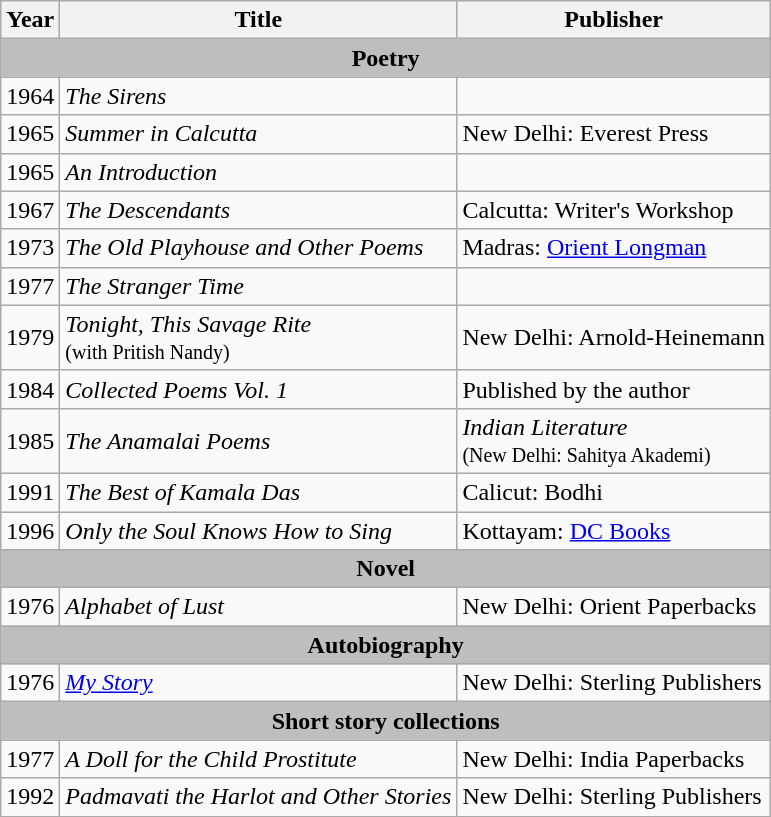<table class="wikitable">
<tr>
<th>Year</th>
<th>Title</th>
<th>Publisher</th>
</tr>
<tr style="background:#BEBEBE">
<td colspan=3 style="text-align:center"><strong>Poetry</strong></td>
</tr>
<tr>
<td>1964</td>
<td><em>The Sirens</em></td>
<td></td>
</tr>
<tr>
<td>1965</td>
<td><em>Summer in Calcutta</em></td>
<td>New Delhi: Everest Press</td>
</tr>
<tr>
<td>1965</td>
<td><em>An Introduction</em></td>
<td></td>
</tr>
<tr>
<td>1967</td>
<td><em>The Descendants</em></td>
<td>Calcutta: Writer's Workshop</td>
</tr>
<tr>
<td>1973</td>
<td><em>The Old Playhouse and Other Poems</em></td>
<td>Madras: <a href='#'>Orient Longman</a></td>
</tr>
<tr>
<td>1977</td>
<td><em>The Stranger Time</em></td>
<td></td>
</tr>
<tr>
<td>1979</td>
<td><em>Tonight, This Savage Rite</em><br><small>(with Pritish Nandy)</small></td>
<td>New Delhi: Arnold-Heinemann</td>
</tr>
<tr>
<td>1984</td>
<td><em>Collected Poems Vol. 1</em></td>
<td>Published by the author</td>
</tr>
<tr>
<td>1985</td>
<td><em>The Anamalai Poems</em></td>
<td><em>Indian Literature</em><br><small>(New Delhi: Sahitya Akademi)</small></td>
</tr>
<tr>
<td>1991</td>
<td><em>The Best of Kamala Das</em></td>
<td>Calicut: Bodhi</td>
</tr>
<tr>
<td>1996</td>
<td><em>Only the Soul Knows How to Sing</em></td>
<td>Kottayam: <a href='#'>DC Books</a></td>
</tr>
<tr style="background:#BEBEBE">
<td colspan=3 style="text-align:center"><strong>Novel</strong></td>
</tr>
<tr>
<td>1976</td>
<td><em>Alphabet of Lust</em></td>
<td>New Delhi: Orient Paperbacks</td>
</tr>
<tr style="background:#BEBEBE">
<td colspan=3 style="text-align:center"><strong>Autobiography</strong></td>
</tr>
<tr>
<td>1976</td>
<td><em><a href='#'>My Story</a></em></td>
<td>New Delhi: Sterling Publishers</td>
</tr>
<tr style="background:#BEBEBE">
<td colspan=3 style="text-align:center"><strong>Short story collections</strong></td>
</tr>
<tr>
<td>1977</td>
<td><em>A Doll for the Child Prostitute</em></td>
<td>New Delhi: India Paperbacks</td>
</tr>
<tr>
<td>1992</td>
<td><em>Padmavati the Harlot and Other Stories</em></td>
<td>New Delhi: Sterling Publishers</td>
</tr>
</table>
